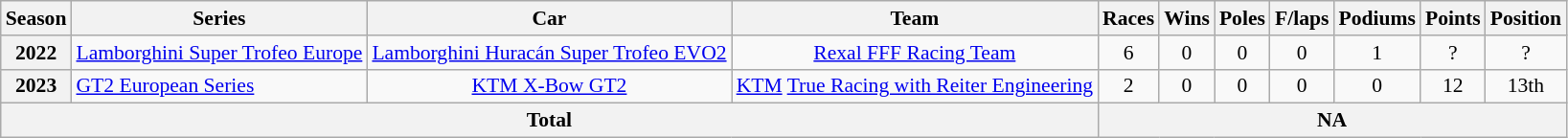<table class="wikitable" style="font-size: 90%; text-align:center">
<tr>
<th>Season</th>
<th>Series</th>
<th>Car</th>
<th>Team</th>
<th>Races</th>
<th>Wins</th>
<th>Poles</th>
<th>F/laps</th>
<th>Podiums</th>
<th>Points</th>
<th>Position</th>
</tr>
<tr>
<th>2022</th>
<td align=left><a href='#'>Lamborghini Super Trofeo Europe</a></td>
<td><a href='#'>Lamborghini Huracán Super Trofeo EVO2</a></td>
<td><a href='#'>Rexal FFF Racing Team</a></td>
<td>6</td>
<td>0</td>
<td>0</td>
<td>0</td>
<td>1</td>
<td>?</td>
<td>?</td>
</tr>
<tr>
<th>2023</th>
<td align=left><a href='#'>GT2 European Series</a></td>
<td><a href='#'>KTM X-Bow GT2</a></td>
<td><a href='#'>KTM</a> <a href='#'>True Racing with Reiter Engineering</a></td>
<td>2</td>
<td>0</td>
<td>0</td>
<td>0</td>
<td>0</td>
<td>12</td>
<td>13th</td>
</tr>
<tr>
<th colspan=4>Total</th>
<th colspan=7>NA</th>
</tr>
</table>
